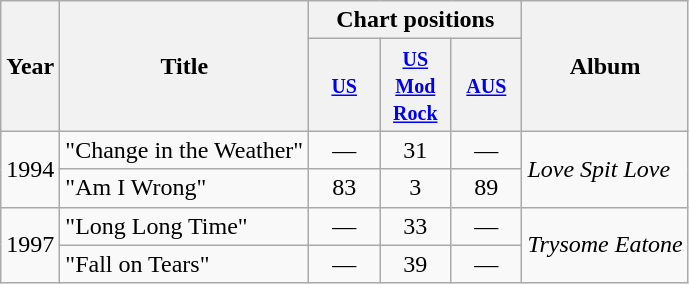<table class="wikitable">
<tr>
<th rowspan="2">Year</th>
<th rowspan="2">Title</th>
<th colspan="3">Chart positions</th>
<th rowspan="2">Album</th>
</tr>
<tr>
<th width="40"><small><a href='#'>US</a></small><br></th>
<th width="40"><small><a href='#'>US Mod Rock</a></small><br></th>
<th width="40"><small><a href='#'>AUS</a></small><br></th>
</tr>
<tr>
<td rowspan="2">1994</td>
<td>"Change in the Weather"</td>
<td align="center">—</td>
<td align="center">31</td>
<td align="center">—</td>
<td rowspan="2"><em>Love Spit Love</em></td>
</tr>
<tr>
<td>"Am I Wrong"</td>
<td align="center">83</td>
<td align="center">3</td>
<td align="center">89</td>
</tr>
<tr>
<td rowspan="2">1997</td>
<td>"Long Long Time"</td>
<td align="center">—</td>
<td align="center">33</td>
<td align="center">—</td>
<td rowspan="2"><em>Trysome Eatone</em></td>
</tr>
<tr>
<td>"Fall on Tears"</td>
<td align="center">—</td>
<td align="center">39</td>
<td align="center">—</td>
</tr>
</table>
